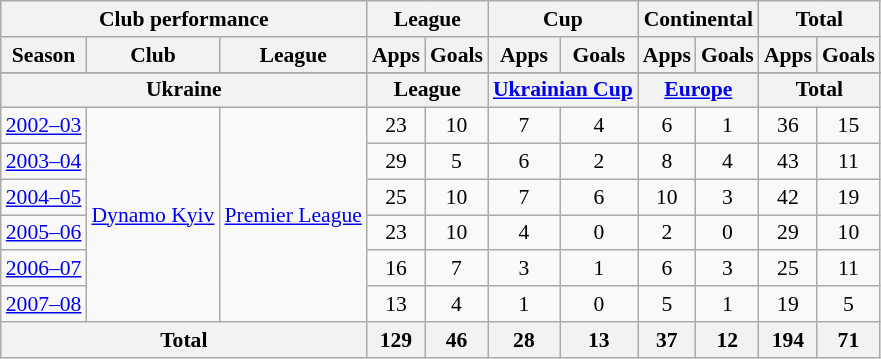<table class="wikitable" style="font-size:90%; text-align: center;">
<tr>
<th colspan=3>Club performance</th>
<th colspan=2>League</th>
<th colspan=2>Cup</th>
<th colspan=2>Continental</th>
<th colspan=2>Total</th>
</tr>
<tr>
<th>Season</th>
<th>Club</th>
<th>League</th>
<th>Apps</th>
<th>Goals</th>
<th>Apps</th>
<th>Goals</th>
<th>Apps</th>
<th>Goals</th>
<th>Apps</th>
<th>Goals</th>
</tr>
<tr>
</tr>
<tr>
<th colspan=3>Ukraine</th>
<th colspan=2>League</th>
<th colspan=2><a href='#'>Ukrainian Cup</a></th>
<th colspan=2><a href='#'>Europe</a></th>
<th colspan=2>Total</th>
</tr>
<tr>
<td><a href='#'>2002–03</a></td>
<td rowspan=6><a href='#'>Dynamo Kyiv</a></td>
<td rowspan=6><a href='#'>Premier League</a></td>
<td>23</td>
<td>10</td>
<td>7</td>
<td>4</td>
<td>6</td>
<td>1</td>
<td>36</td>
<td>15</td>
</tr>
<tr>
<td><a href='#'>2003–04</a></td>
<td>29</td>
<td>5</td>
<td>6</td>
<td>2</td>
<td>8</td>
<td>4</td>
<td>43</td>
<td>11</td>
</tr>
<tr>
<td><a href='#'>2004–05</a></td>
<td>25</td>
<td>10</td>
<td>7</td>
<td>6</td>
<td>10</td>
<td>3</td>
<td>42</td>
<td>19</td>
</tr>
<tr>
<td><a href='#'>2005–06</a></td>
<td>23</td>
<td>10</td>
<td>4</td>
<td>0</td>
<td>2</td>
<td>0</td>
<td>29</td>
<td>10</td>
</tr>
<tr>
<td><a href='#'>2006–07</a></td>
<td>16</td>
<td>7</td>
<td>3</td>
<td>1</td>
<td>6</td>
<td>3</td>
<td>25</td>
<td>11</td>
</tr>
<tr>
<td><a href='#'>2007–08</a></td>
<td>13</td>
<td>4</td>
<td>1</td>
<td>0</td>
<td>5</td>
<td>1</td>
<td>19</td>
<td>5</td>
</tr>
<tr>
<th colspan="3">Total</th>
<th>129</th>
<th>46</th>
<th>28</th>
<th>13</th>
<th>37</th>
<th>12</th>
<th>194</th>
<th>71</th>
</tr>
</table>
